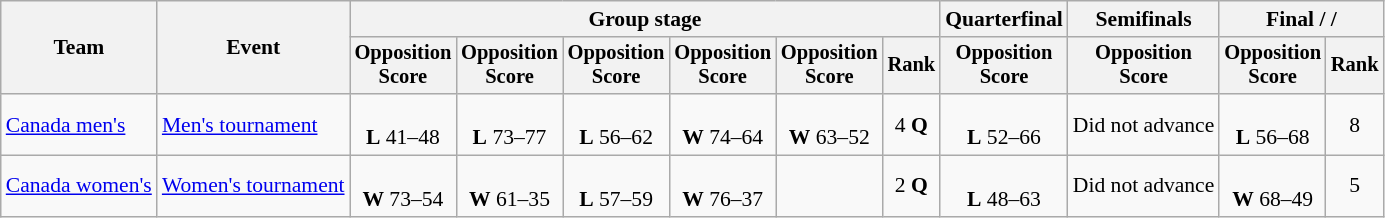<table class=wikitable style=font-size:90%>
<tr>
<th rowspan=2>Team</th>
<th rowspan=2>Event</th>
<th colspan=6>Group stage</th>
<th>Quarterfinal</th>
<th>Semifinals</th>
<th colspan=2>Final /  / </th>
</tr>
<tr style=font-size:95%>
<th>Opposition<br>Score</th>
<th>Opposition<br>Score</th>
<th>Opposition<br>Score</th>
<th>Opposition<br>Score</th>
<th>Opposition<br>Score</th>
<th>Rank</th>
<th>Opposition<br>Score</th>
<th>Opposition<br>Score</th>
<th>Opposition<br>Score</th>
<th>Rank</th>
</tr>
<tr align=center>
<td align=left><a href='#'>Canada men's</a></td>
<td align=left><a href='#'>Men's tournament</a></td>
<td><br><strong>L</strong> 41–48</td>
<td><br><strong>L</strong> 73–77</td>
<td><br><strong>L</strong> 56–62</td>
<td><br><strong>W</strong> 74–64</td>
<td><br><strong>W</strong> 63–52</td>
<td>4 <strong>Q</strong></td>
<td><br><strong>L</strong> 52–66</td>
<td>Did not advance</td>
<td><br><strong>L</strong> 56–68</td>
<td>8</td>
</tr>
<tr align=center>
<td align=left><a href='#'>Canada women's</a></td>
<td align=left><a href='#'>Women's tournament</a></td>
<td><br><strong>W</strong> 73–54</td>
<td><br><strong>W</strong> 61–35</td>
<td><br><strong>L</strong> 57–59</td>
<td><br><strong>W</strong> 76–37</td>
<td></td>
<td>2 <strong>Q</strong></td>
<td><br><strong>L</strong> 48–63</td>
<td>Did not advance</td>
<td><br><strong>W</strong> 68–49</td>
<td>5</td>
</tr>
</table>
